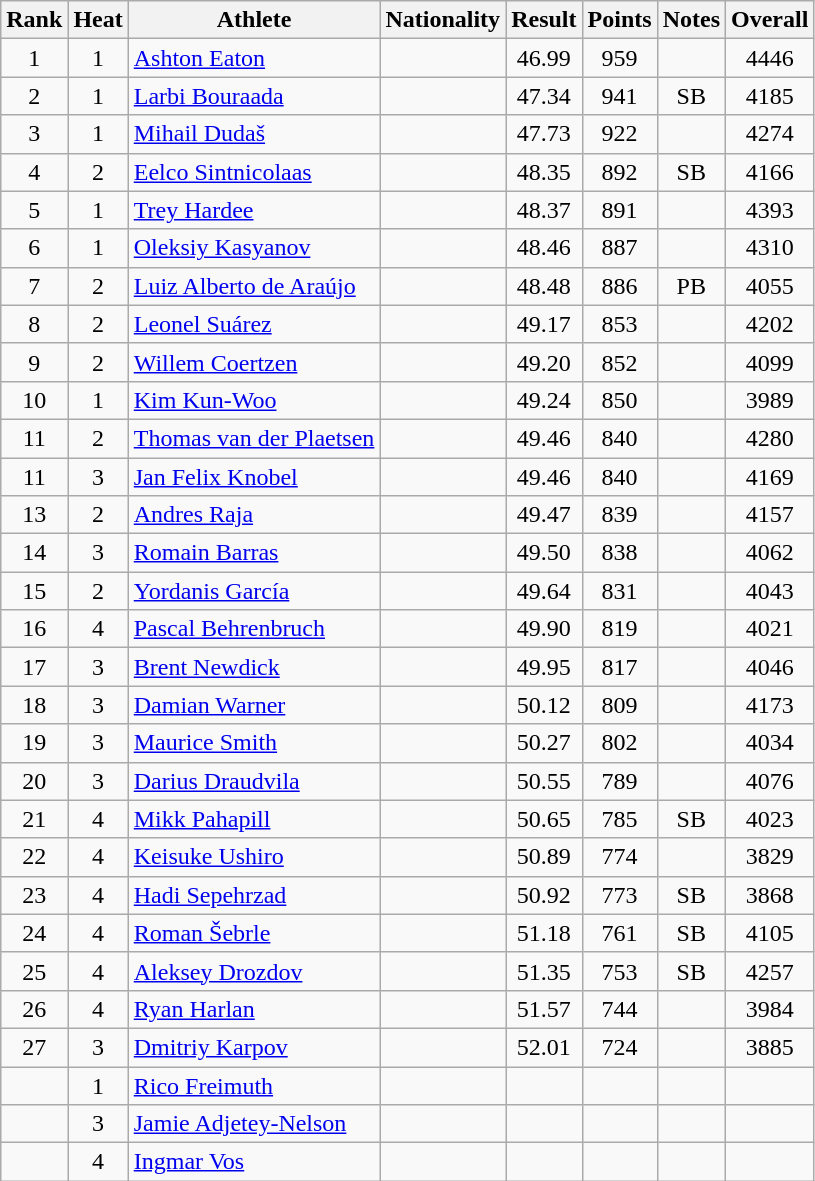<table class="wikitable sortable" style="text-align:center">
<tr>
<th>Rank</th>
<th>Heat</th>
<th>Athlete</th>
<th>Nationality</th>
<th>Result</th>
<th>Points</th>
<th>Notes</th>
<th>Overall</th>
</tr>
<tr>
<td>1</td>
<td>1</td>
<td align=left><a href='#'>Ashton Eaton</a></td>
<td align=left></td>
<td>46.99</td>
<td>959</td>
<td></td>
<td>4446</td>
</tr>
<tr>
<td>2</td>
<td>1</td>
<td align=left><a href='#'>Larbi Bouraada</a></td>
<td align=left></td>
<td>47.34</td>
<td>941</td>
<td>SB</td>
<td>4185</td>
</tr>
<tr>
<td>3</td>
<td>1</td>
<td align=left><a href='#'>Mihail Dudaš</a></td>
<td align=left></td>
<td>47.73</td>
<td>922</td>
<td></td>
<td>4274</td>
</tr>
<tr>
<td>4</td>
<td>2</td>
<td align=left><a href='#'>Eelco Sintnicolaas</a></td>
<td align=left></td>
<td>48.35</td>
<td>892</td>
<td>SB</td>
<td>4166</td>
</tr>
<tr>
<td>5</td>
<td>1</td>
<td align=left><a href='#'>Trey Hardee</a></td>
<td align=left></td>
<td>48.37</td>
<td>891</td>
<td></td>
<td>4393</td>
</tr>
<tr>
<td>6</td>
<td>1</td>
<td align=left><a href='#'>Oleksiy Kasyanov</a></td>
<td align=left></td>
<td>48.46</td>
<td>887</td>
<td></td>
<td>4310</td>
</tr>
<tr>
<td>7</td>
<td>2</td>
<td align=left><a href='#'>Luiz Alberto de Araújo</a></td>
<td align=left></td>
<td>48.48</td>
<td>886</td>
<td>PB</td>
<td>4055</td>
</tr>
<tr>
<td>8</td>
<td>2</td>
<td align=left><a href='#'>Leonel Suárez</a></td>
<td align=left></td>
<td>49.17</td>
<td>853</td>
<td></td>
<td>4202</td>
</tr>
<tr>
<td>9</td>
<td>2</td>
<td align=left><a href='#'>Willem Coertzen</a></td>
<td align=left></td>
<td>49.20</td>
<td>852</td>
<td></td>
<td>4099</td>
</tr>
<tr>
<td>10</td>
<td>1</td>
<td align=left><a href='#'>Kim Kun-Woo</a></td>
<td align=left></td>
<td>49.24</td>
<td>850</td>
<td></td>
<td>3989</td>
</tr>
<tr>
<td>11</td>
<td>2</td>
<td align=left><a href='#'>Thomas van der Plaetsen</a></td>
<td align=left></td>
<td>49.46</td>
<td>840</td>
<td></td>
<td>4280</td>
</tr>
<tr>
<td>11</td>
<td>3</td>
<td align=left><a href='#'>Jan Felix Knobel</a></td>
<td align=left></td>
<td>49.46</td>
<td>840</td>
<td></td>
<td>4169</td>
</tr>
<tr>
<td>13</td>
<td>2</td>
<td align=left><a href='#'>Andres Raja</a></td>
<td align=left></td>
<td>49.47</td>
<td>839</td>
<td></td>
<td>4157</td>
</tr>
<tr>
<td>14</td>
<td>3</td>
<td align=left><a href='#'>Romain Barras</a></td>
<td align=left></td>
<td>49.50</td>
<td>838</td>
<td></td>
<td>4062</td>
</tr>
<tr>
<td>15</td>
<td>2</td>
<td align=left><a href='#'>Yordanis García</a></td>
<td align=left></td>
<td>49.64</td>
<td>831</td>
<td></td>
<td>4043</td>
</tr>
<tr>
<td>16</td>
<td>4</td>
<td align=left><a href='#'>Pascal Behrenbruch</a></td>
<td align=left></td>
<td>49.90</td>
<td>819</td>
<td></td>
<td>4021</td>
</tr>
<tr>
<td>17</td>
<td>3</td>
<td align=left><a href='#'>Brent Newdick</a></td>
<td align=left></td>
<td>49.95</td>
<td>817</td>
<td></td>
<td>4046</td>
</tr>
<tr>
<td>18</td>
<td>3</td>
<td align=left><a href='#'>Damian Warner</a></td>
<td align=left></td>
<td>50.12</td>
<td>809</td>
<td></td>
<td>4173</td>
</tr>
<tr>
<td>19</td>
<td>3</td>
<td align=left><a href='#'>Maurice Smith</a></td>
<td align=left></td>
<td>50.27</td>
<td>802</td>
<td></td>
<td>4034</td>
</tr>
<tr>
<td>20</td>
<td>3</td>
<td align=left><a href='#'>Darius Draudvila</a></td>
<td align=left></td>
<td>50.55</td>
<td>789</td>
<td></td>
<td>4076</td>
</tr>
<tr>
<td>21</td>
<td>4</td>
<td align=left><a href='#'>Mikk Pahapill</a></td>
<td align=left></td>
<td>50.65</td>
<td>785</td>
<td>SB</td>
<td>4023</td>
</tr>
<tr>
<td>22</td>
<td>4</td>
<td align=left><a href='#'>Keisuke Ushiro</a></td>
<td align=left></td>
<td>50.89</td>
<td>774</td>
<td></td>
<td>3829</td>
</tr>
<tr>
<td>23</td>
<td>4</td>
<td align=left><a href='#'>Hadi Sepehrzad</a></td>
<td align=left></td>
<td>50.92</td>
<td>773</td>
<td>SB</td>
<td>3868</td>
</tr>
<tr>
<td>24</td>
<td>4</td>
<td align=left><a href='#'>Roman Šebrle</a></td>
<td align=left></td>
<td>51.18</td>
<td>761</td>
<td>SB</td>
<td>4105</td>
</tr>
<tr>
<td>25</td>
<td>4</td>
<td align=left><a href='#'>Aleksey Drozdov</a></td>
<td align=left></td>
<td>51.35</td>
<td>753</td>
<td>SB</td>
<td>4257</td>
</tr>
<tr>
<td>26</td>
<td>4</td>
<td align=left><a href='#'>Ryan Harlan</a></td>
<td align=left></td>
<td>51.57</td>
<td>744</td>
<td></td>
<td>3984</td>
</tr>
<tr>
<td>27</td>
<td>3</td>
<td align=left><a href='#'>Dmitriy Karpov</a></td>
<td align=left></td>
<td>52.01</td>
<td>724</td>
<td></td>
<td>3885</td>
</tr>
<tr>
<td></td>
<td>1</td>
<td align=left><a href='#'>Rico Freimuth</a></td>
<td align=left></td>
<td></td>
<td></td>
<td></td>
<td></td>
</tr>
<tr>
<td></td>
<td>3</td>
<td align=left><a href='#'>Jamie Adjetey-Nelson</a></td>
<td align=left></td>
<td></td>
<td></td>
<td></td>
<td></td>
</tr>
<tr>
<td></td>
<td>4</td>
<td align=left><a href='#'>Ingmar Vos</a></td>
<td align=left></td>
<td></td>
<td></td>
<td></td>
<td></td>
</tr>
</table>
